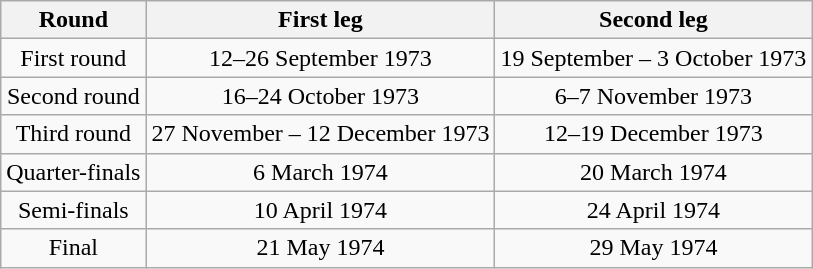<table class="wikitable" style="text-align:center">
<tr>
<th>Round</th>
<th>First leg</th>
<th>Second leg</th>
</tr>
<tr>
<td>First round</td>
<td>12–26 September 1973</td>
<td>19 September – 3 October 1973</td>
</tr>
<tr>
<td>Second round</td>
<td>16–24 October 1973</td>
<td>6–7 November 1973</td>
</tr>
<tr>
<td>Third round</td>
<td>27 November – 12 December 1973</td>
<td>12–19 December 1973</td>
</tr>
<tr>
<td>Quarter-finals</td>
<td>6 March 1974</td>
<td>20 March 1974</td>
</tr>
<tr>
<td>Semi-finals</td>
<td>10 April 1974</td>
<td>24 April 1974</td>
</tr>
<tr>
<td>Final</td>
<td>21 May 1974</td>
<td>29 May 1974</td>
</tr>
</table>
